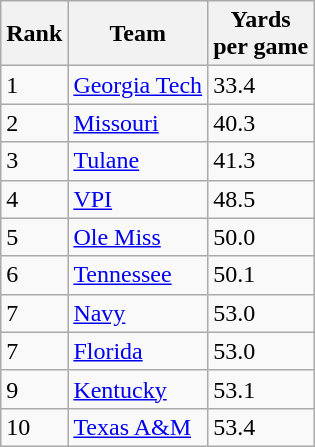<table class="wikitable sortable">
<tr>
<th>Rank</th>
<th>Team</th>
<th>Yards<br>per game</th>
</tr>
<tr>
<td>1</td>
<td><a href='#'>Georgia Tech</a></td>
<td>33.4</td>
</tr>
<tr>
<td>2</td>
<td><a href='#'>Missouri</a></td>
<td>40.3</td>
</tr>
<tr>
<td>3</td>
<td><a href='#'>Tulane</a></td>
<td>41.3</td>
</tr>
<tr>
<td>4</td>
<td><a href='#'>VPI</a></td>
<td>48.5</td>
</tr>
<tr>
<td>5</td>
<td><a href='#'>Ole Miss</a></td>
<td>50.0</td>
</tr>
<tr>
<td>6</td>
<td><a href='#'>Tennessee</a></td>
<td>50.1</td>
</tr>
<tr>
<td>7</td>
<td><a href='#'>Navy</a></td>
<td>53.0</td>
</tr>
<tr>
<td>7</td>
<td><a href='#'>Florida</a></td>
<td>53.0</td>
</tr>
<tr>
<td>9</td>
<td><a href='#'>Kentucky</a></td>
<td>53.1</td>
</tr>
<tr>
<td>10</td>
<td><a href='#'>Texas A&M</a></td>
<td>53.4</td>
</tr>
</table>
